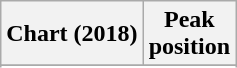<table class="wikitable sortable plainrowheaders" style="text-align:center">
<tr>
<th scope="col">Chart (2018)</th>
<th scope="col">Peak<br>position</th>
</tr>
<tr>
</tr>
<tr>
</tr>
</table>
